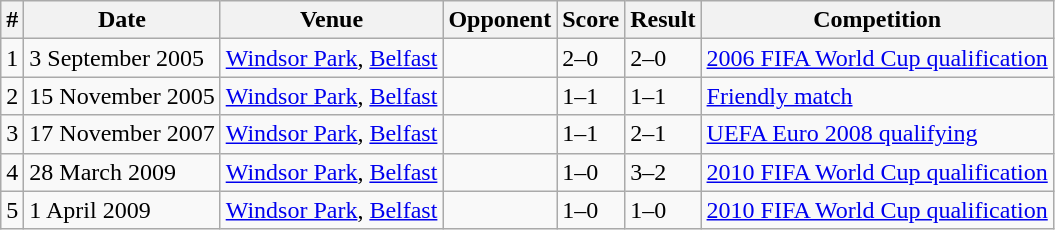<table class="wikitable">
<tr>
<th>#</th>
<th>Date</th>
<th>Venue</th>
<th>Opponent</th>
<th>Score</th>
<th>Result</th>
<th>Competition</th>
</tr>
<tr>
<td>1</td>
<td>3 September 2005</td>
<td><a href='#'>Windsor Park</a>, <a href='#'>Belfast</a></td>
<td></td>
<td>2–0</td>
<td>2–0</td>
<td><a href='#'>2006 FIFA World Cup qualification</a></td>
</tr>
<tr>
<td>2</td>
<td>15 November 2005</td>
<td><a href='#'>Windsor Park</a>, <a href='#'>Belfast</a></td>
<td></td>
<td>1–1</td>
<td>1–1</td>
<td><a href='#'>Friendly match</a></td>
</tr>
<tr>
<td>3</td>
<td>17 November 2007</td>
<td><a href='#'>Windsor Park</a>, <a href='#'>Belfast</a></td>
<td></td>
<td>1–1</td>
<td>2–1</td>
<td><a href='#'>UEFA Euro 2008 qualifying</a></td>
</tr>
<tr>
<td>4</td>
<td>28 March 2009</td>
<td><a href='#'>Windsor Park</a>, <a href='#'>Belfast</a></td>
<td></td>
<td>1–0</td>
<td>3–2</td>
<td><a href='#'>2010 FIFA World Cup qualification</a></td>
</tr>
<tr>
<td>5</td>
<td>1 April 2009</td>
<td><a href='#'>Windsor Park</a>, <a href='#'>Belfast</a></td>
<td></td>
<td>1–0</td>
<td>1–0</td>
<td><a href='#'>2010 FIFA World Cup qualification</a></td>
</tr>
</table>
